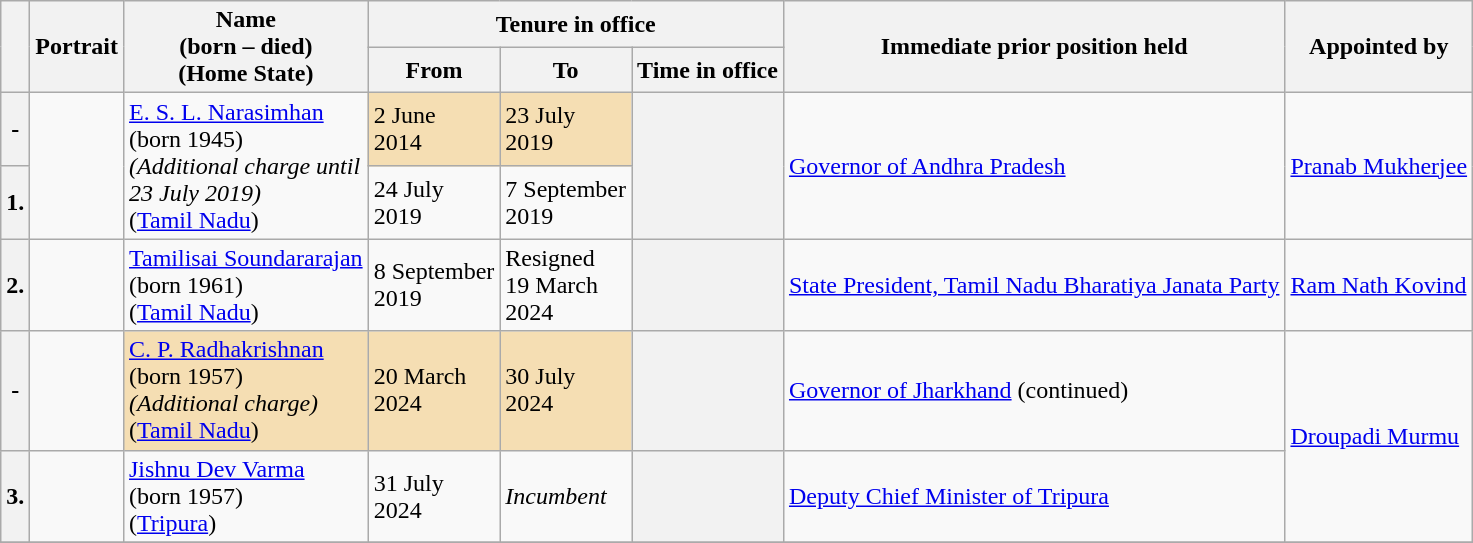<table class="wikitable sortable">
<tr>
<th rowspan=2></th>
<th rowspan=2>Portrait</th>
<th rowspan=2>Name<br>(born – died)<br>(Home State)</th>
<th colspan=3>Tenure in office</th>
<th rowspan=2>Immediate prior position held</th>
<th rowspan=2>Appointed by</th>
</tr>
<tr>
<th>From</th>
<th>To</th>
<th>Time in office</th>
</tr>
<tr>
<th>-</th>
<td rowspan=2></td>
<td rowspan=2><a href='#'>E. S. L. Narasimhan</a><br>(born 1945)<br><em>(Additional charge until<br>23 July 2019)</em> <br>(<a href='#'>Tamil Nadu</a>)</td>
<td bgcolor="wheat">2 June<br>2014</td>
<td bgcolor="wheat">23 July<br>2019</td>
<th rowspan=2></th>
<td rowspan=2><a href='#'>Governor of Andhra Pradesh</a></td>
<td rowspan=2><a href='#'>Pranab Mukherjee</a></td>
</tr>
<tr>
<th>1.</th>
<td>24 July<br>2019</td>
<td>7 September<br>2019</td>
</tr>
<tr>
<th>2.</th>
<td></td>
<td><a href='#'>Tamilisai Soundararajan</a><br>(born 1961)<br>(<a href='#'>Tamil Nadu</a>)</td>
<td>8 September<br>2019</td>
<td>Resigned<br>19 March<br>2024</td>
<th></th>
<td><a href='#'>State President, Tamil Nadu Bharatiya Janata Party</a></td>
<td><a href='#'>Ram Nath Kovind</a></td>
</tr>
<tr>
<th>-</th>
<td></td>
<td bgcolor="wheat"><a href='#'>C. P. Radhakrishnan</a><br>(born 1957)<br><em>(Additional charge)</em><br>(<a href='#'>Tamil Nadu</a>)</td>
<td bgcolor="wheat">20 March<br>2024</td>
<td bgcolor="wheat">30 July<br>2024</td>
<th></th>
<td><a href='#'>Governor of Jharkhand</a> (continued)</td>
<td rowspan=2><a href='#'>Droupadi Murmu</a></td>
</tr>
<tr>
<th>3.</th>
<td></td>
<td><a href='#'>Jishnu Dev Varma</a><br>(born 1957)<br>(<a href='#'>Tripura</a>)</td>
<td>31 July<br>2024</td>
<td><em>Incumbent</em></td>
<th></th>
<td><a href='#'>Deputy Chief Minister of Tripura</a></td>
</tr>
<tr>
</tr>
</table>
